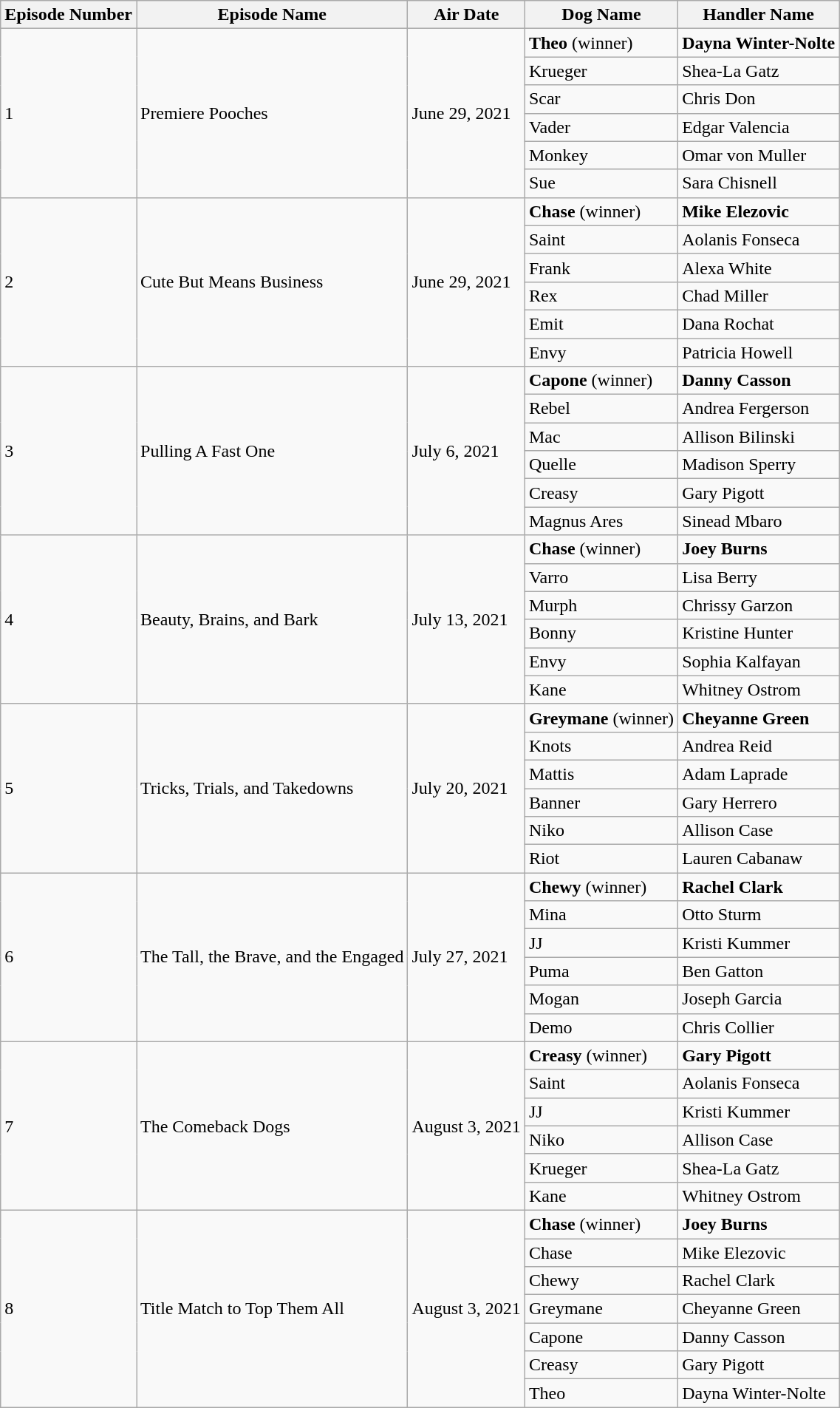<table class="wikitable">
<tr>
<th>Episode Number</th>
<th>Episode Name</th>
<th>Air Date</th>
<th>Dog Name</th>
<th>Handler Name</th>
</tr>
<tr>
<td rowspan="6">1</td>
<td rowspan="6">Premiere Pooches</td>
<td rowspan="6">June 29, 2021</td>
<td><strong>Theo</strong> (winner)</td>
<td><strong>Dayna Winter-Nolte</strong></td>
</tr>
<tr>
<td>Krueger</td>
<td>Shea-La Gatz</td>
</tr>
<tr>
<td>Scar</td>
<td>Chris Don</td>
</tr>
<tr>
<td>Vader</td>
<td>Edgar Valencia</td>
</tr>
<tr>
<td>Monkey</td>
<td>Omar von Muller</td>
</tr>
<tr>
<td>Sue</td>
<td>Sara Chisnell</td>
</tr>
<tr>
<td rowspan="6">2</td>
<td rowspan="6">Cute But Means Business</td>
<td rowspan="6">June 29, 2021</td>
<td><strong>Chase</strong> (winner)</td>
<td><strong>Mike Elezovic</strong></td>
</tr>
<tr>
<td>Saint</td>
<td>Aolanis Fonseca</td>
</tr>
<tr>
<td>Frank</td>
<td>Alexa White</td>
</tr>
<tr>
<td>Rex</td>
<td>Chad Miller</td>
</tr>
<tr>
<td>Emit</td>
<td>Dana Rochat</td>
</tr>
<tr>
<td>Envy</td>
<td>Patricia Howell</td>
</tr>
<tr>
<td rowspan="6">3</td>
<td rowspan="6">Pulling A Fast One</td>
<td rowspan="6">July 6, 2021</td>
<td><strong>Capone</strong> (winner)</td>
<td><strong>Danny Casson</strong></td>
</tr>
<tr>
<td>Rebel</td>
<td>Andrea Fergerson</td>
</tr>
<tr>
<td>Mac</td>
<td>Allison Bilinski</td>
</tr>
<tr>
<td>Quelle</td>
<td>Madison Sperry</td>
</tr>
<tr>
<td>Creasy</td>
<td>Gary Pigott</td>
</tr>
<tr>
<td>Magnus Ares</td>
<td>Sinead Mbaro</td>
</tr>
<tr>
<td rowspan="6">4</td>
<td rowspan="6">Beauty, Brains, and Bark</td>
<td rowspan="6">July 13, 2021</td>
<td><strong>Chase</strong> (winner)</td>
<td><strong>Joey Burns</strong></td>
</tr>
<tr>
<td>Varro</td>
<td>Lisa Berry</td>
</tr>
<tr>
<td>Murph</td>
<td>Chrissy Garzon</td>
</tr>
<tr>
<td>Bonny</td>
<td>Kristine Hunter</td>
</tr>
<tr>
<td>Envy</td>
<td>Sophia Kalfayan</td>
</tr>
<tr>
<td>Kane</td>
<td>Whitney Ostrom</td>
</tr>
<tr>
<td rowspan="6">5</td>
<td rowspan="6">Tricks, Trials, and Takedowns</td>
<td rowspan="6">July 20, 2021</td>
<td><strong>Greymane</strong> (winner)</td>
<td><strong>Cheyanne Green</strong></td>
</tr>
<tr>
<td>Knots</td>
<td>Andrea Reid</td>
</tr>
<tr>
<td>Mattis</td>
<td>Adam Laprade</td>
</tr>
<tr>
<td>Banner</td>
<td>Gary Herrero</td>
</tr>
<tr>
<td>Niko</td>
<td>Allison Case</td>
</tr>
<tr>
<td>Riot</td>
<td>Lauren Cabanaw</td>
</tr>
<tr>
<td rowspan="6">6</td>
<td rowspan="6">The Tall, the Brave, and the Engaged</td>
<td rowspan="6">July 27, 2021</td>
<td><strong>Chewy</strong> (winner)</td>
<td><strong>Rachel Clark</strong></td>
</tr>
<tr>
<td>Mina</td>
<td>Otto Sturm</td>
</tr>
<tr>
<td>JJ</td>
<td>Kristi Kummer</td>
</tr>
<tr>
<td>Puma</td>
<td>Ben Gatton</td>
</tr>
<tr>
<td>Mogan</td>
<td>Joseph Garcia</td>
</tr>
<tr>
<td>Demo</td>
<td>Chris Collier</td>
</tr>
<tr>
<td rowspan="6">7</td>
<td rowspan="6">The Comeback Dogs</td>
<td rowspan="6">August 3, 2021</td>
<td><strong>Creasy</strong> (winner)</td>
<td><strong>Gary Pigott</strong></td>
</tr>
<tr>
<td>Saint</td>
<td>Aolanis Fonseca</td>
</tr>
<tr>
<td>JJ</td>
<td>Kristi Kummer</td>
</tr>
<tr>
<td>Niko</td>
<td>Allison Case</td>
</tr>
<tr>
<td>Krueger</td>
<td>Shea-La Gatz</td>
</tr>
<tr>
<td>Kane</td>
<td>Whitney Ostrom</td>
</tr>
<tr>
<td rowspan="7">8</td>
<td rowspan="7">Title Match to Top Them All</td>
<td rowspan="7">August 3, 2021</td>
<td><strong>Chase</strong> (winner)</td>
<td><strong>Joey Burns</strong></td>
</tr>
<tr>
<td>Chase</td>
<td>Mike Elezovic</td>
</tr>
<tr>
<td>Chewy</td>
<td>Rachel Clark</td>
</tr>
<tr>
<td>Greymane</td>
<td>Cheyanne Green</td>
</tr>
<tr>
<td>Capone</td>
<td>Danny Casson</td>
</tr>
<tr>
<td>Creasy</td>
<td>Gary Pigott</td>
</tr>
<tr>
<td>Theo</td>
<td>Dayna Winter-Nolte</td>
</tr>
</table>
